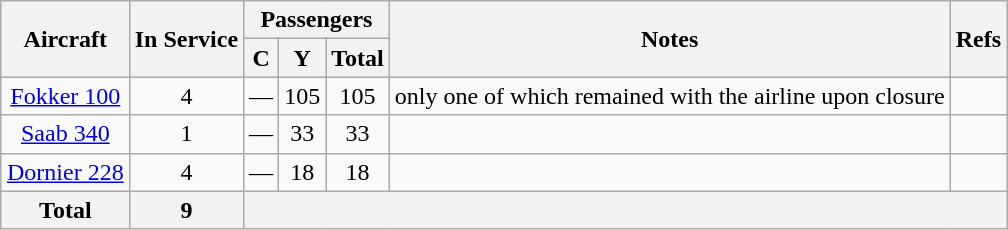<table class="wikitable" style="border-collapse:collapse;text-align:center; margin:1em auto;">
<tr>
<th rowspan="2">Aircraft</th>
<th rowspan="2">In Service</th>
<th colspan="3">Passengers</th>
<th rowspan="2">Notes</th>
<th rowspan="2">Refs</th>
</tr>
<tr>
<th><abbr>C</abbr></th>
<th><abbr>Y</abbr></th>
<th>Total</th>
</tr>
<tr>
<td><a href='#'>Fokker 100</a></td>
<td>4</td>
<td>—</td>
<td>105</td>
<td>105</td>
<td>only one of which remained with the airline upon closure</td>
<td></td>
</tr>
<tr>
<td><a href='#'>Saab 340</a></td>
<td>1</td>
<td>—</td>
<td>33</td>
<td>33</td>
<td></td>
<td></td>
</tr>
<tr>
<td><a href='#'>Dornier 228</a></td>
<td>4</td>
<td>—</td>
<td>18</td>
<td>18</td>
<td></td>
<td></td>
</tr>
<tr>
<th>Total</th>
<th>9</th>
<th colspan="5"></th>
</tr>
</table>
